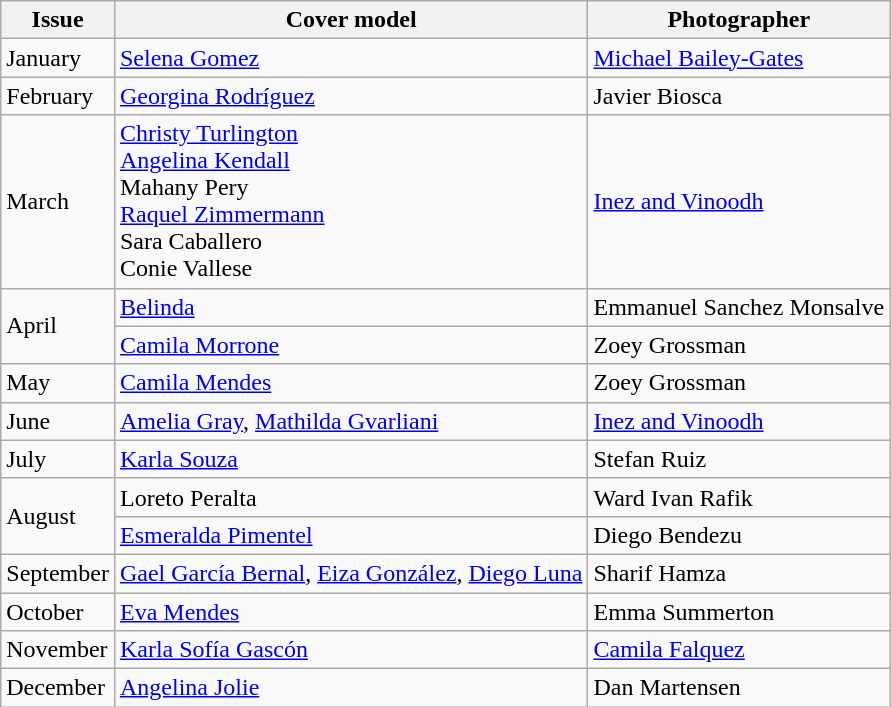<table class="wikitable">
<tr>
<th>Issue</th>
<th>Cover model</th>
<th>Photographer</th>
</tr>
<tr>
<td>January</td>
<td><a href='#'>Selena Gomez</a></td>
<td><a href='#'>Michael Bailey-Gates</a></td>
</tr>
<tr>
<td>February</td>
<td><a href='#'>Georgina Rodríguez</a></td>
<td>Javier Biosca</td>
</tr>
<tr>
<td>March</td>
<td><a href='#'>Christy Turlington</a><br><a href='#'>Angelina Kendall</a><br>Mahany Pery<br><a href='#'>Raquel Zimmermann</a><br>Sara Caballero<br>Conie Vallese</td>
<td><a href='#'>Inez and Vinoodh</a></td>
</tr>
<tr>
<td rowspan="2">April</td>
<td><a href='#'>Belinda</a></td>
<td>Emmanuel Sanchez Monsalve</td>
</tr>
<tr>
<td><a href='#'>Camila Morrone</a></td>
<td>Zoey Grossman</td>
</tr>
<tr>
<td>May</td>
<td><a href='#'>Camila Mendes</a></td>
<td>Zoey Grossman</td>
</tr>
<tr>
<td>June</td>
<td><a href='#'>Amelia Gray</a>, <a href='#'>Mathilda Gvarliani</a></td>
<td><a href='#'>Inez and Vinoodh</a></td>
</tr>
<tr>
<td>July</td>
<td><a href='#'>Karla Souza</a></td>
<td>Stefan Ruiz</td>
</tr>
<tr>
<td rowspan="2">August</td>
<td>Loreto Peralta</td>
<td>Ward Ivan Rafik</td>
</tr>
<tr>
<td><a href='#'>Esmeralda Pimentel</a></td>
<td>Diego Bendezu</td>
</tr>
<tr>
<td>September</td>
<td><a href='#'>Gael García Bernal</a>, <a href='#'>Eiza González</a>, <a href='#'>Diego Luna</a></td>
<td>Sharif Hamza</td>
</tr>
<tr>
<td>October</td>
<td><a href='#'>Eva Mendes</a></td>
<td>Emma Summerton</td>
</tr>
<tr>
<td>November</td>
<td><a href='#'>Karla Sofía Gascón</a></td>
<td><a href='#'>Camila Falquez</a></td>
</tr>
<tr>
<td>December</td>
<td><a href='#'>Angelina Jolie</a></td>
<td>Dan Martensen</td>
</tr>
</table>
